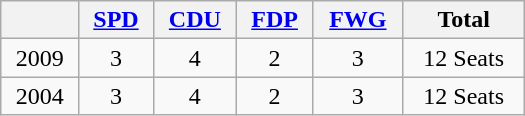<table class="wikitable" width="350">
<tr align="center">
<th> </th>
<th><a href='#'>SPD</a></th>
<th><a href='#'>CDU</a></th>
<th><a href='#'>FDP</a></th>
<th><a href='#'>FWG</a></th>
<th>Total</th>
</tr>
<tr align="center">
<td>2009</td>
<td>3</td>
<td>4</td>
<td>2</td>
<td>3</td>
<td>12 Seats</td>
</tr>
<tr align="center">
<td>2004</td>
<td>3</td>
<td>4</td>
<td>2</td>
<td>3</td>
<td>12 Seats</td>
</tr>
</table>
